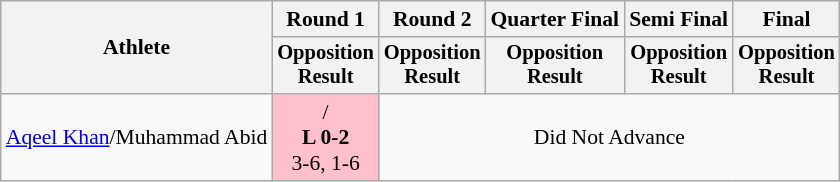<table class=wikitable style="text-align:center; font-size:90%">
<tr>
<th rowspan=2>Athlete</th>
<th>Round 1</th>
<th>Round 2</th>
<th>Quarter Final</th>
<th>Semi Final</th>
<th>Final</th>
</tr>
<tr style="font-size:95%">
<th>Opposition<br>Result</th>
<th>Opposition<br>Result</th>
<th>Opposition<br>Result</th>
<th>Opposition<br>Result</th>
<th>Opposition<br>Result</th>
</tr>
<tr align=center>
<td><a href='#'>Aqeel Khan</a>/Muhammad Abid</td>
<td style="background:pink;">/<br><strong>L 0-2</strong><br>3-6, 1-6</td>
<td colspan=4>Did Not Advance</td>
</tr>
</table>
